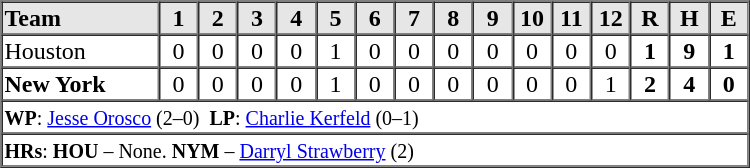<table border="1" cellspacing="0"  style="width:500px; margin-left:3em;">
<tr style="text-align:center; background:#e6e6e6;">
<th style="text-align:left; width:16%;">Team</th>
<th width=4%>1</th>
<th width=4%>2</th>
<th width=4%>3</th>
<th width=4%>4</th>
<th width=4%>5</th>
<th width=4%>6</th>
<th width=4%>7</th>
<th width=4%>8</th>
<th width=4%>9</th>
<th width=4%>10</th>
<th width=4%>11</th>
<th width=4%>12</th>
<th width=4%>R</th>
<th width=4%>H</th>
<th width=4%>E</th>
</tr>
<tr style="text-align:center;">
<td align=left>Houston</td>
<td>0</td>
<td>0</td>
<td>0</td>
<td>0</td>
<td>1</td>
<td>0</td>
<td>0</td>
<td>0</td>
<td>0</td>
<td>0</td>
<td>0</td>
<td>0</td>
<td><strong>1</strong></td>
<td><strong>9</strong></td>
<td><strong>1</strong></td>
</tr>
<tr style="text-align:center;">
<td align=left><strong>New York</strong></td>
<td>0</td>
<td>0</td>
<td>0</td>
<td>0</td>
<td>1</td>
<td>0</td>
<td>0</td>
<td>0</td>
<td>0</td>
<td>0</td>
<td>0</td>
<td>1</td>
<td><strong>2</strong></td>
<td><strong>4</strong></td>
<td><strong>0</strong></td>
</tr>
<tr style="text-align:left;">
<td colspan=22><small><strong>WP</strong>: <a href='#'>Jesse Orosco</a> (2–0)  <strong>LP</strong>: <a href='#'>Charlie Kerfeld</a> (0–1)</small></td>
</tr>
<tr style="text-align:left;">
<td colspan=22><small><strong>HRs</strong>: <strong>HOU</strong> – None. <strong>NYM</strong> – <a href='#'>Darryl Strawberry</a> (2)</small></td>
</tr>
</table>
